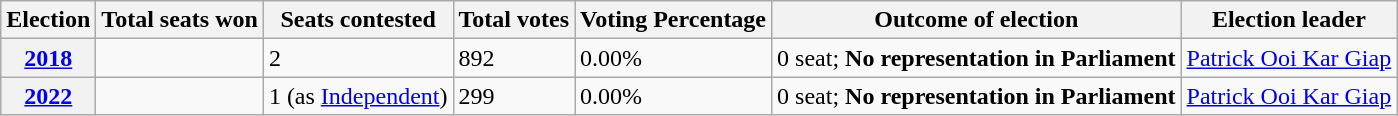<table class="wikitable">
<tr>
<th>Election</th>
<th>Total seats won</th>
<th>Seats contested</th>
<th>Total votes</th>
<th>Voting Percentage</th>
<th>Outcome of election</th>
<th>Election leader</th>
</tr>
<tr>
<th><a href='#'>2018</a></th>
<td></td>
<td>2</td>
<td>892</td>
<td>0.00%</td>
<td>0 seat; <strong>No representation in Parliament</strong></td>
<td><a href='#'>Patrick Ooi Kar Giap</a></td>
</tr>
<tr>
<th><a href='#'>2022</a></th>
<td></td>
<td>1 (as <a href='#'>Independent</a>)</td>
<td>299</td>
<td>0.00%</td>
<td>0 seat; <strong>No representation in Parliament</strong></td>
<td><a href='#'>Patrick Ooi Kar Giap</a></td>
</tr>
</table>
